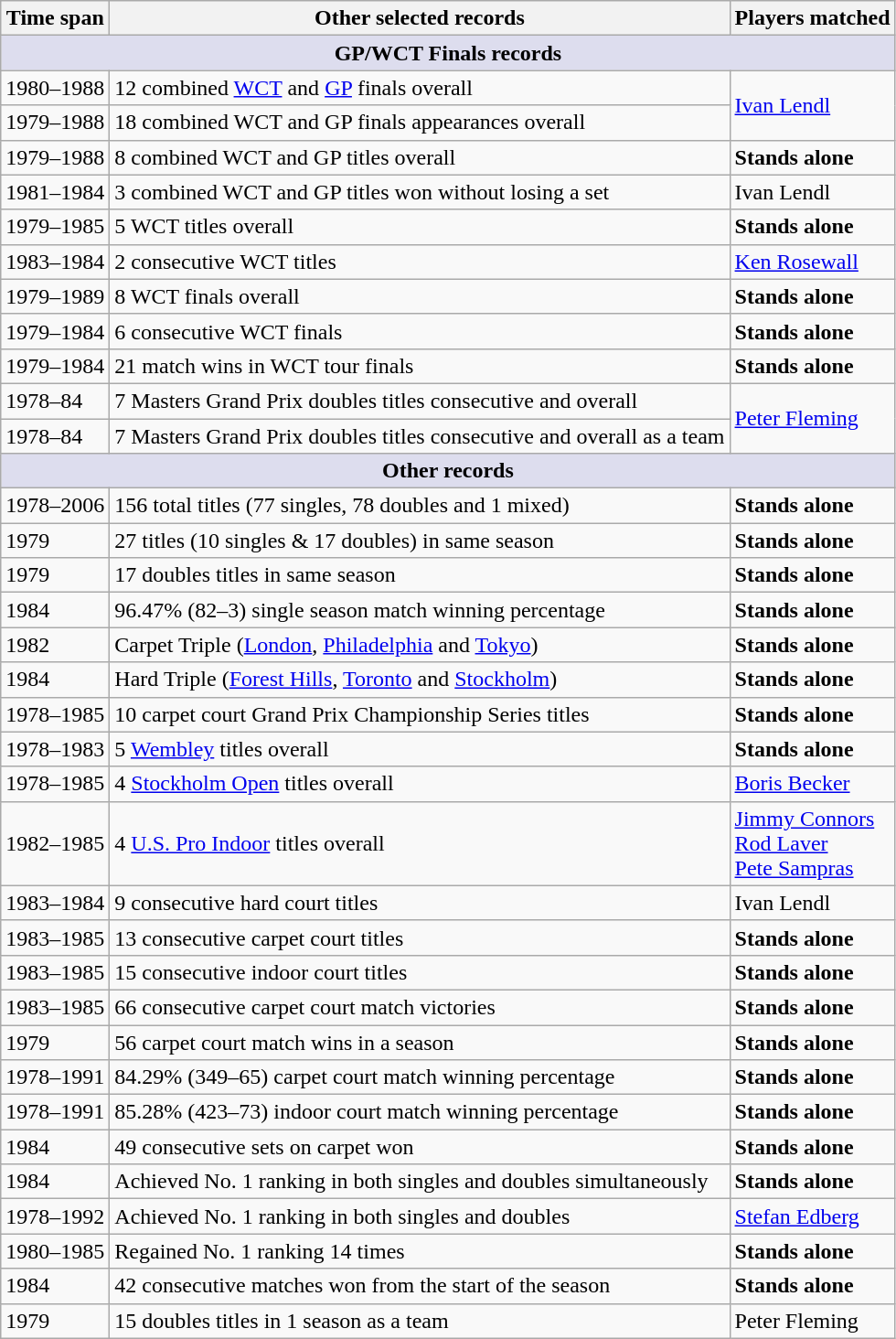<table class="wikitable collapsible collapsed">
<tr>
<th>Time span</th>
<th>Other selected records</th>
<th>Players matched</th>
</tr>
<tr>
<th style="background:#dde;" colspan="3">GP/WCT Finals records</th>
</tr>
<tr>
<td>1980–1988</td>
<td>12 combined <a href='#'>WCT</a> and <a href='#'>GP</a> finals overall</td>
<td rowspan=2><a href='#'>Ivan Lendl</a></td>
</tr>
<tr>
<td>1979–1988</td>
<td>18 combined WCT and GP finals appearances overall</td>
</tr>
<tr>
<td>1979–1988</td>
<td>8 combined WCT and GP titles overall</td>
<td><strong>Stands alone</strong></td>
</tr>
<tr>
<td>1981–1984</td>
<td>3 combined WCT and GP titles won without losing a set</td>
<td>Ivan Lendl</td>
</tr>
<tr>
<td>1979–1985</td>
<td>5 WCT titles overall</td>
<td><strong>Stands alone</strong></td>
</tr>
<tr>
<td>1983–1984</td>
<td>2 consecutive WCT titles</td>
<td><a href='#'>Ken Rosewall</a></td>
</tr>
<tr>
<td>1979–1989</td>
<td>8 WCT finals overall</td>
<td><strong>Stands alone</strong></td>
</tr>
<tr>
<td>1979–1984</td>
<td>6 consecutive WCT finals</td>
<td><strong>Stands alone</strong></td>
</tr>
<tr>
<td>1979–1984</td>
<td>21 match wins in WCT tour finals</td>
<td><strong>Stands alone</strong></td>
</tr>
<tr>
<td>1978–84</td>
<td>7 Masters Grand Prix doubles titles consecutive and overall</td>
<td rowspan=2><a href='#'>Peter Fleming</a></td>
</tr>
<tr>
<td>1978–84</td>
<td>7 Masters Grand Prix doubles titles consecutive and overall as a team</td>
</tr>
<tr>
<th style="background:#dde;" colspan="3">Other records</th>
</tr>
<tr>
<td>1978–2006</td>
<td>156 total titles (77 singles, 78 doubles and 1 mixed)</td>
<td><strong>Stands alone</strong></td>
</tr>
<tr>
<td>1979</td>
<td>27 titles (10 singles & 17 doubles) in same season</td>
<td><strong>Stands alone</strong></td>
</tr>
<tr>
<td>1979</td>
<td>17 doubles titles in same season</td>
<td><strong>Stands alone</strong></td>
</tr>
<tr>
<td>1984</td>
<td>96.47% (82–3) single season match winning percentage</td>
<td><strong>Stands alone</strong></td>
</tr>
<tr>
<td>1982</td>
<td>Carpet Triple (<a href='#'>London</a>, <a href='#'>Philadelphia</a> and <a href='#'>Tokyo</a>)</td>
<td><strong>Stands alone</strong></td>
</tr>
<tr>
<td>1984</td>
<td>Hard Triple (<a href='#'>Forest Hills</a>, <a href='#'>Toronto</a> and <a href='#'>Stockholm</a>)</td>
<td><strong>Stands alone</strong></td>
</tr>
<tr>
<td>1978–1985</td>
<td>10 carpet court Grand Prix Championship Series titles</td>
<td><strong>Stands alone</strong></td>
</tr>
<tr>
<td>1978–1983</td>
<td>5 <a href='#'>Wembley</a> titles overall</td>
<td><strong>Stands alone</strong></td>
</tr>
<tr>
<td>1978–1985</td>
<td>4 <a href='#'>Stockholm Open</a> titles overall</td>
<td><a href='#'>Boris Becker</a></td>
</tr>
<tr>
<td>1982–1985</td>
<td>4 <a href='#'>U.S. Pro Indoor</a> titles overall</td>
<td><a href='#'>Jimmy Connors</a><br><a href='#'>Rod Laver</a><br><a href='#'>Pete Sampras</a></td>
</tr>
<tr>
<td>1983–1984</td>
<td>9 consecutive hard court titles</td>
<td>Ivan Lendl</td>
</tr>
<tr>
<td>1983–1985</td>
<td>13 consecutive carpet court titles</td>
<td><strong>Stands alone</strong></td>
</tr>
<tr>
<td>1983–1985</td>
<td>15 consecutive indoor court titles</td>
<td><strong>Stands alone</strong></td>
</tr>
<tr>
<td>1983–1985</td>
<td>66 consecutive carpet court match victories</td>
<td><strong>Stands alone</strong></td>
</tr>
<tr>
<td>1979</td>
<td>56 carpet court match wins in a season</td>
<td><strong>Stands alone</strong></td>
</tr>
<tr>
<td>1978–1991</td>
<td>84.29% (349–65) carpet court match winning percentage</td>
<td><strong>Stands alone</strong></td>
</tr>
<tr>
<td>1978–1991</td>
<td>85.28% (423–73) indoor court match winning percentage</td>
<td><strong>Stands alone</strong></td>
</tr>
<tr>
<td>1984</td>
<td>49 consecutive sets on carpet won</td>
<td><strong>Stands alone</strong></td>
</tr>
<tr>
<td>1984</td>
<td>Achieved No. 1 ranking in both singles and doubles simultaneously</td>
<td><strong>Stands alone</strong></td>
</tr>
<tr>
<td>1978–1992</td>
<td>Achieved No. 1 ranking in both singles and doubles</td>
<td><a href='#'>Stefan Edberg</a></td>
</tr>
<tr>
<td>1980–1985</td>
<td>Regained No. 1 ranking 14 times</td>
<td><strong>Stands alone</strong></td>
</tr>
<tr>
<td>1984</td>
<td>42 consecutive matches won from the start of the season</td>
<td><strong>Stands alone</strong></td>
</tr>
<tr>
<td>1979</td>
<td>15 doubles titles in 1 season as a team</td>
<td>Peter Fleming</td>
</tr>
</table>
